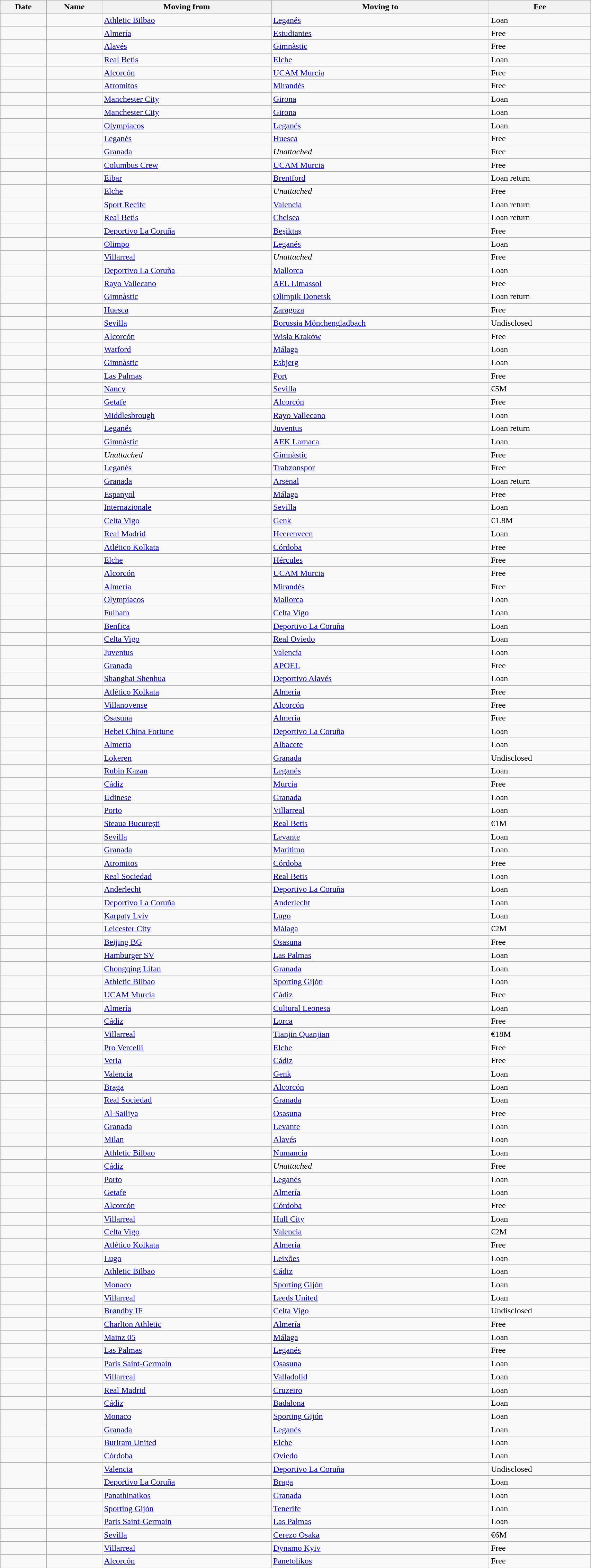<table class="wikitable sortable" width=90%>
<tr>
<th>Date</th>
<th>Name</th>
<th>Moving from</th>
<th>Moving to</th>
<th>Fee</th>
</tr>
<tr>
<td></td>
<td> </td>
<td> <a href='#'>Athletic Bilbao</a></td>
<td> <a href='#'>Leganés</a></td>
<td>Loan</td>
</tr>
<tr>
<td></td>
<td> </td>
<td> <a href='#'>Almería</a></td>
<td> <a href='#'>Estudiantes</a></td>
<td>Free</td>
</tr>
<tr>
<td></td>
<td> </td>
<td> <a href='#'>Alavés</a></td>
<td> <a href='#'>Gimnàstic</a></td>
<td>Free</td>
</tr>
<tr>
<td></td>
<td> </td>
<td> <a href='#'>Real Betis</a></td>
<td> <a href='#'>Elche</a></td>
<td>Loan</td>
</tr>
<tr>
<td></td>
<td> </td>
<td> <a href='#'>Alcorcón</a></td>
<td> <a href='#'>UCAM Murcia</a></td>
<td>Free</td>
</tr>
<tr>
<td></td>
<td> </td>
<td> <a href='#'>Atromitos</a></td>
<td> <a href='#'>Mirandés</a></td>
<td>Free</td>
</tr>
<tr>
<td></td>
<td> </td>
<td> <a href='#'>Manchester City</a></td>
<td> <a href='#'>Girona</a></td>
<td>Loan</td>
</tr>
<tr>
<td></td>
<td> </td>
<td> <a href='#'>Manchester City</a></td>
<td> <a href='#'>Girona</a></td>
<td>Loan</td>
</tr>
<tr>
<td></td>
<td> </td>
<td> <a href='#'>Olympiacos</a></td>
<td> <a href='#'>Leganés</a></td>
<td>Loan</td>
</tr>
<tr>
<td></td>
<td> </td>
<td> <a href='#'>Leganés</a></td>
<td> <a href='#'>Huesca</a></td>
<td>Free</td>
</tr>
<tr>
<td></td>
<td> </td>
<td> <a href='#'>Granada</a></td>
<td><em>Unattached</em></td>
<td>Free</td>
</tr>
<tr>
<td></td>
<td> </td>
<td> <a href='#'>Columbus Crew</a></td>
<td> <a href='#'>UCAM Murcia</a></td>
<td>Free</td>
</tr>
<tr>
<td></td>
<td> </td>
<td> <a href='#'>Eibar</a></td>
<td> <a href='#'>Brentford</a></td>
<td>Loan return</td>
</tr>
<tr>
<td></td>
<td> </td>
<td> <a href='#'>Elche</a></td>
<td><em>Unattached</em></td>
<td>Free</td>
</tr>
<tr>
<td></td>
<td> </td>
<td> <a href='#'>Sport Recife</a></td>
<td> <a href='#'>Valencia</a></td>
<td>Loan return</td>
</tr>
<tr>
<td></td>
<td> </td>
<td> <a href='#'>Real Betis</a></td>
<td> <a href='#'>Chelsea</a></td>
<td>Loan return</td>
</tr>
<tr>
<td></td>
<td> </td>
<td> <a href='#'>Deportivo La Coruña</a></td>
<td> <a href='#'>Beşiktaş</a></td>
<td>Free</td>
</tr>
<tr>
<td></td>
<td> </td>
<td> <a href='#'>Olimpo</a></td>
<td> <a href='#'>Leganés</a></td>
<td>Loan</td>
</tr>
<tr>
<td></td>
<td> </td>
<td> <a href='#'>Villarreal</a></td>
<td><em>Unattached</em></td>
<td>Free</td>
</tr>
<tr>
<td></td>
<td> </td>
<td> <a href='#'>Deportivo La Coruña</a></td>
<td> <a href='#'>Mallorca</a></td>
<td>Loan</td>
</tr>
<tr>
<td></td>
<td> </td>
<td> <a href='#'>Rayo Vallecano</a></td>
<td> <a href='#'>AEL Limassol</a></td>
<td>Free</td>
</tr>
<tr>
<td></td>
<td> </td>
<td> <a href='#'>Gimnàstic</a></td>
<td> <a href='#'>Olimpik Donetsk</a></td>
<td>Loan return</td>
</tr>
<tr>
<td></td>
<td> </td>
<td> <a href='#'>Huesca</a></td>
<td> <a href='#'>Zaragoza</a></td>
<td>Free</td>
</tr>
<tr>
<td></td>
<td> </td>
<td> <a href='#'>Sevilla</a></td>
<td> <a href='#'>Borussia Mönchengladbach</a></td>
<td>Undisclosed</td>
</tr>
<tr>
<td></td>
<td> </td>
<td> <a href='#'>Alcorcón</a></td>
<td> <a href='#'>Wisła Kraków</a></td>
<td>Free</td>
</tr>
<tr>
<td></td>
<td> </td>
<td> <a href='#'>Watford</a></td>
<td> <a href='#'>Málaga</a></td>
<td>Loan</td>
</tr>
<tr>
<td></td>
<td> </td>
<td> <a href='#'>Gimnàstic</a></td>
<td> <a href='#'>Esbjerg</a></td>
<td>Loan</td>
</tr>
<tr>
<td></td>
<td> </td>
<td> <a href='#'>Las Palmas</a></td>
<td> <a href='#'>Port</a></td>
<td>Free</td>
</tr>
<tr>
<td></td>
<td> </td>
<td> <a href='#'>Nancy</a></td>
<td> <a href='#'>Sevilla</a></td>
<td>€5M</td>
</tr>
<tr>
<td></td>
<td> </td>
<td> <a href='#'>Getafe</a></td>
<td> <a href='#'>Alcorcón</a></td>
<td>Free</td>
</tr>
<tr>
<td></td>
<td> </td>
<td> <a href='#'>Middlesbrough</a></td>
<td> <a href='#'>Rayo Vallecano</a></td>
<td>Loan</td>
</tr>
<tr>
<td></td>
<td> </td>
<td> <a href='#'>Leganés</a></td>
<td> <a href='#'>Juventus</a></td>
<td>Loan return</td>
</tr>
<tr>
<td></td>
<td> </td>
<td> <a href='#'>Gimnàstic</a></td>
<td> <a href='#'>AEK Larnaca</a></td>
<td>Loan</td>
</tr>
<tr>
<td></td>
<td> </td>
<td><em>Unattached</em></td>
<td> <a href='#'>Gimnàstic</a></td>
<td>Free</td>
</tr>
<tr>
<td></td>
<td> </td>
<td> <a href='#'>Leganés</a></td>
<td> <a href='#'>Trabzonspor</a></td>
<td>Free</td>
</tr>
<tr>
<td></td>
<td> </td>
<td> <a href='#'>Granada</a></td>
<td> <a href='#'>Arsenal</a></td>
<td>Loan return</td>
</tr>
<tr>
<td></td>
<td> </td>
<td> <a href='#'>Espanyol</a></td>
<td> <a href='#'>Málaga</a></td>
<td>Free</td>
</tr>
<tr>
<td></td>
<td> </td>
<td> <a href='#'>Internazionale</a></td>
<td> <a href='#'>Sevilla</a></td>
<td>Loan</td>
</tr>
<tr>
<td></td>
<td> </td>
<td> <a href='#'>Celta Vigo</a></td>
<td> <a href='#'>Genk</a></td>
<td>€1.8M</td>
</tr>
<tr>
<td></td>
<td> </td>
<td> <a href='#'>Real Madrid</a></td>
<td> <a href='#'>Heerenveen</a></td>
<td>Loan</td>
</tr>
<tr>
<td></td>
<td> </td>
<td> <a href='#'>Atlético Kolkata</a></td>
<td> <a href='#'>Córdoba</a></td>
<td>Free</td>
</tr>
<tr>
<td></td>
<td> </td>
<td> <a href='#'>Elche</a></td>
<td> <a href='#'>Hércules</a></td>
<td>Free</td>
</tr>
<tr>
<td></td>
<td> </td>
<td> <a href='#'>Alcorcón</a></td>
<td> <a href='#'>UCAM Murcia</a></td>
<td>Free</td>
</tr>
<tr>
<td></td>
<td> </td>
<td> <a href='#'>Almería</a></td>
<td> <a href='#'>Mirandés</a></td>
<td>Free</td>
</tr>
<tr>
<td></td>
<td> </td>
<td> <a href='#'>Olympiacos</a></td>
<td> <a href='#'>Mallorca</a></td>
<td>Loan</td>
</tr>
<tr>
<td></td>
<td> </td>
<td> <a href='#'>Fulham</a></td>
<td> <a href='#'>Celta Vigo</a></td>
<td>Loan</td>
</tr>
<tr>
<td></td>
<td> </td>
<td> <a href='#'>Benfica</a></td>
<td> <a href='#'>Deportivo La Coruña</a></td>
<td>Loan</td>
</tr>
<tr>
<td></td>
<td> </td>
<td> <a href='#'>Celta Vigo</a></td>
<td> <a href='#'>Real Oviedo</a></td>
<td>Loan</td>
</tr>
<tr>
<td></td>
<td> </td>
<td> <a href='#'>Juventus</a></td>
<td> <a href='#'>Valencia</a></td>
<td>Loan</td>
</tr>
<tr>
<td></td>
<td> </td>
<td> <a href='#'>Granada</a></td>
<td> <a href='#'>APOEL</a></td>
<td>Free</td>
</tr>
<tr>
<td></td>
<td> </td>
<td> <a href='#'>Shanghai Shenhua</a></td>
<td> <a href='#'>Deportivo Alavés</a></td>
<td>Loan</td>
</tr>
<tr>
<td></td>
<td> </td>
<td> <a href='#'>Atlético Kolkata</a></td>
<td> <a href='#'>Almería</a></td>
<td>Free</td>
</tr>
<tr>
<td></td>
<td> </td>
<td> <a href='#'>Villanovense</a></td>
<td> <a href='#'>Alcorcón</a></td>
<td>Free</td>
</tr>
<tr>
<td></td>
<td> </td>
<td> <a href='#'>Osasuna</a></td>
<td> <a href='#'>Almería</a></td>
<td>Free</td>
</tr>
<tr>
<td></td>
<td> </td>
<td> <a href='#'>Hebei China Fortune</a></td>
<td> <a href='#'>Deportivo La Coruña</a></td>
<td>Loan</td>
</tr>
<tr>
<td></td>
<td> </td>
<td> <a href='#'>Almería</a></td>
<td> <a href='#'>Albacete</a></td>
<td>Loan</td>
</tr>
<tr>
<td></td>
<td> </td>
<td> <a href='#'>Lokeren</a></td>
<td> <a href='#'>Granada</a></td>
<td>Undisclosed</td>
</tr>
<tr>
<td></td>
<td> </td>
<td> <a href='#'>Rubin Kazan</a></td>
<td> <a href='#'>Leganés</a></td>
<td>Loan</td>
</tr>
<tr>
<td></td>
<td> </td>
<td> <a href='#'>Cádiz</a></td>
<td> <a href='#'>Murcia</a></td>
<td>Free</td>
</tr>
<tr>
<td></td>
<td> </td>
<td> <a href='#'>Udinese</a></td>
<td> <a href='#'>Granada</a></td>
<td>Loan</td>
</tr>
<tr>
<td></td>
<td> </td>
<td> <a href='#'>Porto</a></td>
<td> <a href='#'>Villarreal</a></td>
<td>Loan</td>
</tr>
<tr>
<td></td>
<td> </td>
<td> <a href='#'>Steaua București</a></td>
<td> <a href='#'>Real Betis</a></td>
<td>€1M</td>
</tr>
<tr>
<td></td>
<td> </td>
<td> <a href='#'>Sevilla</a></td>
<td> <a href='#'>Levante</a></td>
<td>Loan</td>
</tr>
<tr>
<td></td>
<td> </td>
<td> <a href='#'>Granada</a></td>
<td> <a href='#'>Marítimo</a></td>
<td>Loan</td>
</tr>
<tr>
<td></td>
<td> </td>
<td> <a href='#'>Atromitos</a></td>
<td> <a href='#'>Córdoba</a></td>
<td>Free</td>
</tr>
<tr>
<td></td>
<td> </td>
<td> <a href='#'>Real Sociedad</a></td>
<td> <a href='#'>Real Betis</a></td>
<td>Loan</td>
</tr>
<tr>
<td></td>
<td> </td>
<td> <a href='#'>Anderlecht</a></td>
<td> <a href='#'>Deportivo La Coruña</a></td>
<td>Loan</td>
</tr>
<tr>
<td></td>
<td> </td>
<td> <a href='#'>Deportivo La Coruña</a></td>
<td> <a href='#'>Anderlecht</a></td>
<td>Loan</td>
</tr>
<tr>
<td></td>
<td> </td>
<td> <a href='#'>Karpaty Lviv</a></td>
<td> <a href='#'>Lugo</a></td>
<td>Loan</td>
</tr>
<tr>
<td></td>
<td> </td>
<td> <a href='#'>Leicester City</a></td>
<td> <a href='#'>Málaga</a></td>
<td>€2M</td>
</tr>
<tr>
<td></td>
<td> </td>
<td> <a href='#'>Beijing BG</a></td>
<td> <a href='#'>Osasuna</a></td>
<td>Free</td>
</tr>
<tr>
<td></td>
<td> </td>
<td> <a href='#'>Hamburger SV</a></td>
<td> <a href='#'>Las Palmas</a></td>
<td>Loan</td>
</tr>
<tr>
<td></td>
<td> </td>
<td> <a href='#'>Chongqing Lifan</a></td>
<td> <a href='#'>Granada</a></td>
<td>Loan</td>
</tr>
<tr>
<td></td>
<td> </td>
<td> <a href='#'>Athletic Bilbao</a></td>
<td> <a href='#'>Sporting Gijón</a></td>
<td>Loan</td>
</tr>
<tr>
<td></td>
<td> </td>
<td> <a href='#'>UCAM Murcia</a></td>
<td> <a href='#'>Cádiz</a></td>
<td>Free</td>
</tr>
<tr>
<td></td>
<td> </td>
<td> <a href='#'>Almería</a></td>
<td> <a href='#'>Cultural Leonesa</a></td>
<td>Loan</td>
</tr>
<tr>
<td></td>
<td> </td>
<td> <a href='#'>Cádiz</a></td>
<td> <a href='#'>Lorca</a></td>
<td>Free</td>
</tr>
<tr>
<td></td>
<td> </td>
<td> <a href='#'>Villarreal</a></td>
<td> <a href='#'>Tianjin Quanjian</a></td>
<td>€18M</td>
</tr>
<tr>
<td></td>
<td> </td>
<td> <a href='#'>Pro Vercelli</a></td>
<td> <a href='#'>Elche</a></td>
<td>Free</td>
</tr>
<tr>
<td></td>
<td> </td>
<td> <a href='#'>Veria</a></td>
<td> <a href='#'>Cádiz</a></td>
<td>Free</td>
</tr>
<tr>
<td></td>
<td> </td>
<td> <a href='#'>Valencia</a></td>
<td> <a href='#'>Genk</a></td>
<td>Loan</td>
</tr>
<tr>
<td></td>
<td> </td>
<td> <a href='#'>Braga</a></td>
<td> <a href='#'>Alcorcón</a></td>
<td>Loan</td>
</tr>
<tr>
<td></td>
<td> </td>
<td> <a href='#'>Real Sociedad</a></td>
<td> <a href='#'>Granada</a></td>
<td>Loan</td>
</tr>
<tr>
<td></td>
<td> </td>
<td> <a href='#'>Al-Sailiya</a></td>
<td> <a href='#'>Osasuna</a></td>
<td>Free</td>
</tr>
<tr>
<td></td>
<td> </td>
<td> <a href='#'>Granada</a></td>
<td> <a href='#'>Levante</a></td>
<td>Loan</td>
</tr>
<tr>
<td></td>
<td> </td>
<td> <a href='#'>Milan</a></td>
<td> <a href='#'>Alavés</a></td>
<td>Loan</td>
</tr>
<tr>
<td></td>
<td> </td>
<td> <a href='#'>Athletic Bilbao</a></td>
<td> <a href='#'>Numancia</a></td>
<td>Loan</td>
</tr>
<tr>
<td></td>
<td> </td>
<td> <a href='#'>Cádiz</a></td>
<td><em>Unattached</em></td>
<td>Free</td>
</tr>
<tr>
<td></td>
<td> </td>
<td> <a href='#'>Porto</a></td>
<td> <a href='#'>Leganés</a></td>
<td>Loan</td>
</tr>
<tr>
<td></td>
<td> </td>
<td> <a href='#'>Getafe</a></td>
<td> <a href='#'>Almería</a></td>
<td>Loan</td>
</tr>
<tr>
<td></td>
<td> </td>
<td> <a href='#'>Alcorcón</a></td>
<td> <a href='#'>Córdoba</a></td>
<td>Free</td>
</tr>
<tr>
<td></td>
<td> </td>
<td> <a href='#'>Villarreal</a></td>
<td> <a href='#'>Hull City</a></td>
<td>Loan</td>
</tr>
<tr>
<td></td>
<td> </td>
<td> <a href='#'>Celta Vigo</a></td>
<td> <a href='#'>Valencia</a></td>
<td>€2M</td>
</tr>
<tr>
<td></td>
<td> </td>
<td> <a href='#'>Atlético Kolkata</a></td>
<td> <a href='#'>Almería</a></td>
<td>Free</td>
</tr>
<tr>
<td></td>
<td> </td>
<td> <a href='#'>Lugo</a></td>
<td> <a href='#'>Leixões</a></td>
<td>Loan</td>
</tr>
<tr>
<td></td>
<td> </td>
<td> <a href='#'>Athletic Bilbao</a></td>
<td> <a href='#'>Cádiz</a></td>
<td>Loan</td>
</tr>
<tr>
<td></td>
<td> </td>
<td> <a href='#'>Monaco</a></td>
<td> <a href='#'>Sporting Gijón</a></td>
<td>Loan</td>
</tr>
<tr>
<td></td>
<td> </td>
<td> <a href='#'>Villarreal</a></td>
<td> <a href='#'>Leeds United</a></td>
<td>Loan</td>
</tr>
<tr>
<td></td>
<td> </td>
<td> <a href='#'>Brøndby IF</a></td>
<td> <a href='#'>Celta Vigo</a></td>
<td>Undisclosed</td>
</tr>
<tr>
<td></td>
<td> </td>
<td> <a href='#'>Charlton Athletic</a></td>
<td> <a href='#'>Almería</a></td>
<td>Free</td>
</tr>
<tr>
<td></td>
<td> </td>
<td> <a href='#'>Mainz 05</a></td>
<td> <a href='#'>Málaga</a></td>
<td>Loan</td>
</tr>
<tr>
<td></td>
<td> </td>
<td> <a href='#'>Las Palmas</a></td>
<td> <a href='#'>Leganés</a></td>
<td>Free</td>
</tr>
<tr>
<td></td>
<td> </td>
<td> <a href='#'>Paris Saint-Germain</a></td>
<td> <a href='#'>Osasuna</a></td>
<td>Loan</td>
</tr>
<tr>
<td></td>
<td> </td>
<td> <a href='#'>Villarreal</a></td>
<td> <a href='#'>Valladolid</a></td>
<td>Loan</td>
</tr>
<tr>
<td></td>
<td> </td>
<td> <a href='#'>Real Madrid</a></td>
<td> <a href='#'>Cruzeiro</a></td>
<td>Loan</td>
</tr>
<tr>
<td></td>
<td> </td>
<td> <a href='#'>Cádiz</a></td>
<td> <a href='#'>Badalona</a></td>
<td>Loan</td>
</tr>
<tr>
<td></td>
<td> </td>
<td> <a href='#'>Monaco</a></td>
<td> <a href='#'>Sporting Gijón</a></td>
<td>Loan</td>
</tr>
<tr>
<td></td>
<td> </td>
<td> <a href='#'>Granada</a></td>
<td> <a href='#'>Leganés</a></td>
<td>Loan</td>
</tr>
<tr>
<td></td>
<td> </td>
<td> <a href='#'>Buriram United</a></td>
<td> <a href='#'>Elche</a></td>
<td>Loan</td>
</tr>
<tr>
<td></td>
<td> </td>
<td> <a href='#'>Córdoba</a></td>
<td> <a href='#'>Oviedo</a></td>
<td>Loan</td>
</tr>
<tr>
<td rowspan=2></td>
<td rowspan=2> </td>
<td> <a href='#'>Valencia</a></td>
<td> <a href='#'>Deportivo La Coruña</a></td>
<td>Undisclosed</td>
</tr>
<tr>
<td> <a href='#'>Deportivo La Coruña</a></td>
<td> <a href='#'>Braga</a></td>
<td>Loan</td>
</tr>
<tr>
<td></td>
<td> </td>
<td> <a href='#'>Panathinaikos</a></td>
<td> <a href='#'>Granada</a></td>
<td>Loan</td>
</tr>
<tr>
<td></td>
<td> </td>
<td> <a href='#'>Sporting Gijón</a></td>
<td> <a href='#'>Tenerife</a></td>
<td>Loan</td>
</tr>
<tr>
<td></td>
<td> </td>
<td> <a href='#'>Paris Saint-Germain</a></td>
<td> <a href='#'>Las Palmas</a></td>
<td>Loan</td>
</tr>
<tr>
<td></td>
<td> </td>
<td> <a href='#'>Sevilla</a></td>
<td> <a href='#'>Cerezo Osaka</a></td>
<td>€6M</td>
</tr>
<tr>
<td></td>
<td> </td>
<td> <a href='#'>Villarreal</a></td>
<td> <a href='#'>Dynamo Kyiv</a></td>
<td>Free</td>
</tr>
<tr>
<td></td>
<td> </td>
<td> <a href='#'>Alcorcón</a></td>
<td> <a href='#'>Panetolikos</a></td>
<td>Free</td>
</tr>
</table>
